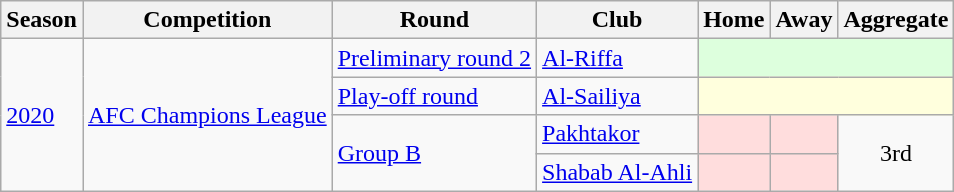<table class="wikitable">
<tr>
<th>Season</th>
<th>Competition</th>
<th>Round</th>
<th>Club</th>
<th>Home</th>
<th>Away</th>
<th>Aggregate</th>
</tr>
<tr>
<td rowspan="4"><a href='#'>2020</a></td>
<td rowspan="4"><a href='#'>AFC Champions League</a></td>
<td><a href='#'>Preliminary round 2</a></td>
<td> <a href='#'>Al-Riffa</a></td>
<td colspan="3" style="background:#dfd;"></td>
</tr>
<tr>
<td><a href='#'>Play-off round</a></td>
<td> <a href='#'>Al-Sailiya</a></td>
<td colspan="3" style="background:#ffd;"></td>
</tr>
<tr>
<td rowspan="2"><a href='#'>Group B</a></td>
<td> <a href='#'>Pakhtakor</a></td>
<td style="background:#fdd;"></td>
<td style="background:#fdd;"></td>
<td rowspan=2; style="text-align:center;">3rd</td>
</tr>
<tr>
<td> <a href='#'>Shabab Al-Ahli</a></td>
<td style="background:#fdd;"></td>
<td style="background:#fdd;"></td>
</tr>
</table>
